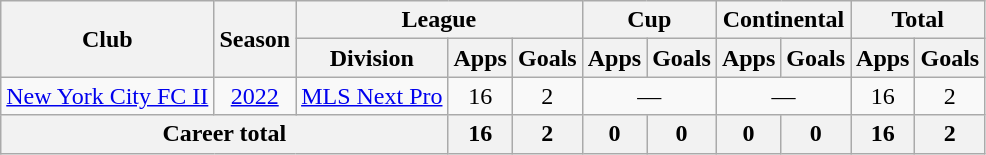<table class="wikitable" style="text-align:center">
<tr>
<th rowspan="2">Club</th>
<th rowspan="2">Season</th>
<th colspan="3">League</th>
<th colspan="2">Cup</th>
<th colspan="2">Continental</th>
<th colspan="2">Total</th>
</tr>
<tr>
<th>Division</th>
<th>Apps</th>
<th>Goals</th>
<th>Apps</th>
<th>Goals</th>
<th>Apps</th>
<th>Goals</th>
<th>Apps</th>
<th>Goals</th>
</tr>
<tr>
<td><a href='#'>New York City FC II</a></td>
<td><a href='#'>2022</a></td>
<td><a href='#'>MLS Next Pro</a></td>
<td>16</td>
<td>2</td>
<td colspan=2>—</td>
<td colspan=2>—</td>
<td>16</td>
<td>2</td>
</tr>
<tr>
<th colspan="3">Career total</th>
<th>16</th>
<th>2</th>
<th>0</th>
<th>0</th>
<th>0</th>
<th>0</th>
<th>16</th>
<th>2</th>
</tr>
</table>
